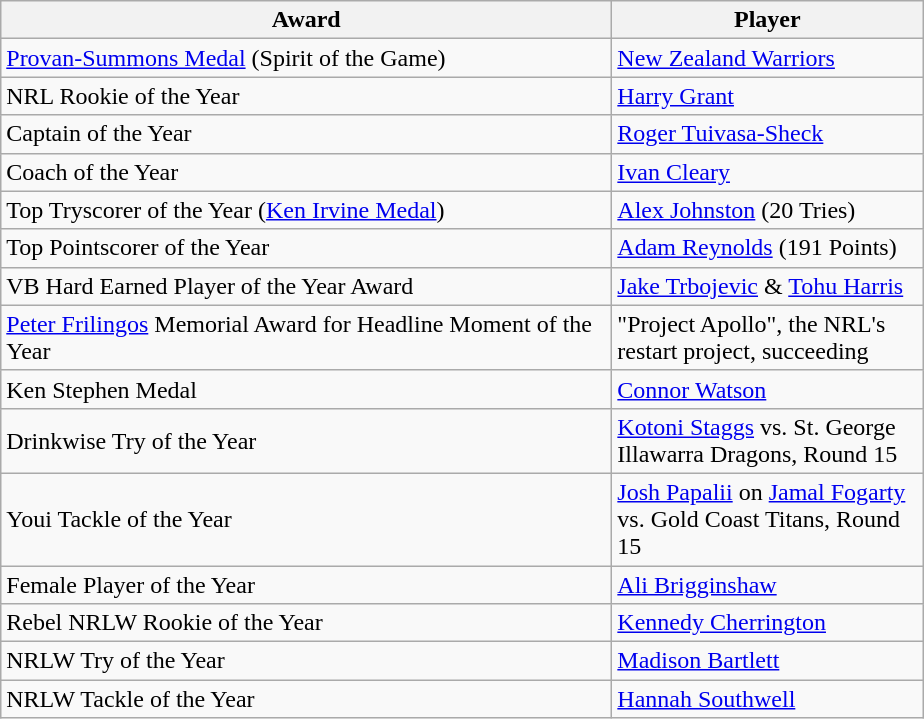<table class="wikitable">
<tr>
<th width="400px">Award</th>
<th width="200px">Player</th>
</tr>
<tr>
<td><a href='#'>Provan-Summons Medal</a> (Spirit of the Game)</td>
<td> <a href='#'>New Zealand Warriors</a></td>
</tr>
<tr>
<td>NRL Rookie of the Year</td>
<td> <a href='#'>Harry Grant</a></td>
</tr>
<tr>
<td>Captain of the Year</td>
<td> <a href='#'>Roger Tuivasa-Sheck</a></td>
</tr>
<tr>
<td>Coach of the Year</td>
<td> <a href='#'>Ivan Cleary</a></td>
</tr>
<tr>
<td>Top Tryscorer of the Year (<a href='#'>Ken Irvine Medal</a>)</td>
<td> <a href='#'>Alex Johnston</a> (20 Tries)</td>
</tr>
<tr>
<td>Top Pointscorer of the Year</td>
<td> <a href='#'>Adam Reynolds</a> (191 Points)</td>
</tr>
<tr>
<td>VB Hard Earned Player of the Year Award</td>
<td> <a href='#'>Jake Trbojevic</a> &  <a href='#'>Tohu Harris</a></td>
</tr>
<tr>
<td><a href='#'>Peter Frilingos</a> Memorial Award for Headline Moment of the Year</td>
<td>"Project Apollo", the NRL's restart project, succeeding</td>
</tr>
<tr>
<td>Ken Stephen Medal</td>
<td> <a href='#'>Connor Watson</a></td>
</tr>
<tr>
<td>Drinkwise Try of the Year</td>
<td> <a href='#'>Kotoni Staggs</a> vs. St. George Illawarra Dragons, Round 15</td>
</tr>
<tr>
<td>Youi Tackle of the Year</td>
<td> <a href='#'>Josh Papalii</a> on <a href='#'>Jamal Fogarty</a> vs. Gold Coast Titans, Round 15</td>
</tr>
<tr>
<td>Female Player of the Year</td>
<td> <a href='#'>Ali Brigginshaw</a></td>
</tr>
<tr>
<td>Rebel NRLW Rookie of the Year</td>
<td> <a href='#'>Kennedy Cherrington</a></td>
</tr>
<tr>
<td>NRLW Try of the Year</td>
<td> <a href='#'>Madison Bartlett</a></td>
</tr>
<tr>
<td>NRLW Tackle of the Year</td>
<td> <a href='#'>Hannah Southwell</a></td>
</tr>
</table>
